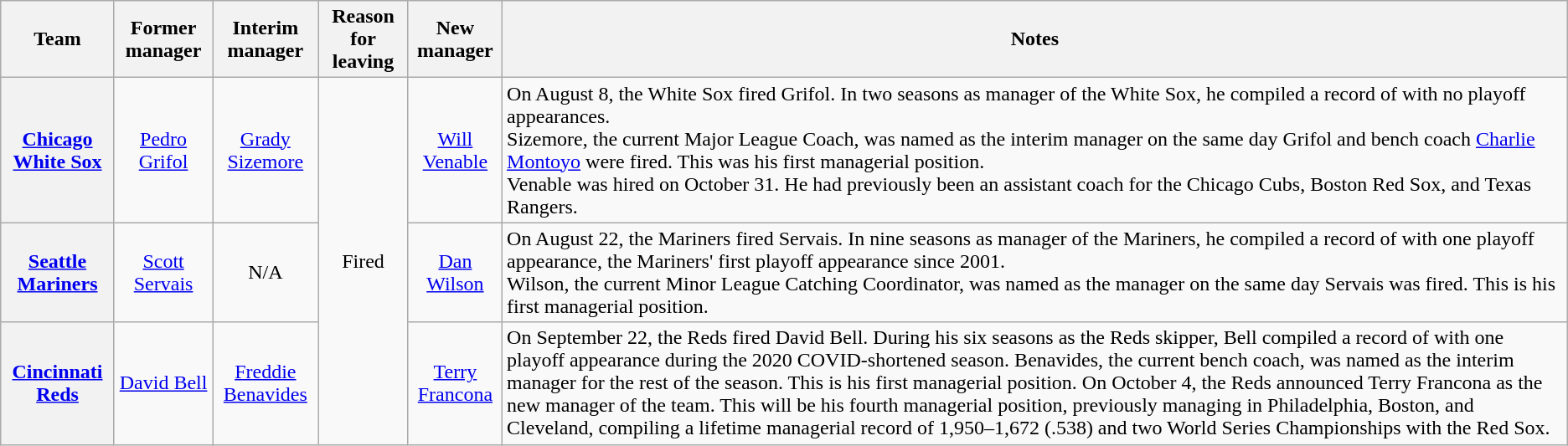<table class="wikitable plainrowheaders" style="text-align:center;">
<tr>
<th scope="col">Team</th>
<th scope="col">Former manager</th>
<th scope="col">Interim manager</th>
<th scope="col">Reason for leaving</th>
<th scope="col">New manager</th>
<th scope="col">Notes</th>
</tr>
<tr>
<th scope="row" style="text-align:center;"><a href='#'>Chicago White Sox</a></th>
<td><a href='#'>Pedro Grifol</a></td>
<td><a href='#'>Grady Sizemore</a></td>
<td rowspan="3">Fired</td>
<td><a href='#'>Will Venable</a></td>
<td style="text-align:left;">On August 8, the White Sox fired Grifol. In two seasons as manager of the White Sox, he compiled a record of  with no playoff appearances.<br>Sizemore, the current Major League Coach, was named as the interim manager on the same day Grifol and bench coach <a href='#'>Charlie Montoyo</a> were fired. This was his first managerial position.<br>Venable was hired on October 31.  He had previously been an assistant coach for the Chicago Cubs, Boston Red Sox, and Texas Rangers.</td>
</tr>
<tr>
<th scope="row" style="text-align:center;"><a href='#'>Seattle Mariners</a></th>
<td><a href='#'>Scott Servais</a></td>
<td>N/A</td>
<td><a href='#'>Dan Wilson</a></td>
<td style="text-align:left;">On August 22, the Mariners fired Servais. In nine seasons as manager of the Mariners, he compiled a record of  with one playoff appearance, the Mariners' first playoff appearance since 2001.<br>Wilson, the current Minor League Catching Coordinator, was named as the manager on the same day Servais was fired. This is his first managerial position.</td>
</tr>
<tr>
<th scope="row" style="text-align:center;"><a href='#'>Cincinnati Reds</a></th>
<td><a href='#'>David Bell</a></td>
<td><a href='#'>Freddie Benavides</a></td>
<td><a href='#'>Terry Francona</a></td>
<td style="text-align:left;">On September 22, the Reds fired David Bell. During his six seasons as the Reds skipper, Bell compiled a record of  with one playoff appearance during the 2020 COVID-shortened season. Benavides, the current bench coach, was named as the interim manager for the rest of the season. This is his first managerial position. On October 4, the Reds announced Terry Francona as the new manager of the team. This will be his fourth managerial position, previously managing in Philadelphia, Boston, and Cleveland, compiling a lifetime managerial record of 1,950–1,672 (.538) and two World Series Championships with the Red Sox.</td>
</tr>
</table>
